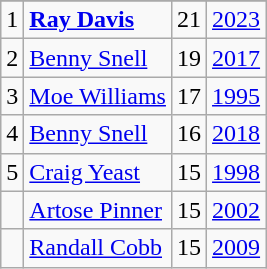<table class="wikitable">
<tr>
</tr>
<tr>
<td>1</td>
<td><strong><a href='#'>Ray Davis</a></strong></td>
<td>21</td>
<td><a href='#'>2023</a></td>
</tr>
<tr>
<td>2</td>
<td><a href='#'>Benny Snell</a></td>
<td>19</td>
<td><a href='#'>2017</a></td>
</tr>
<tr>
<td>3</td>
<td><a href='#'>Moe Williams</a></td>
<td>17</td>
<td><a href='#'>1995</a></td>
</tr>
<tr>
<td>4</td>
<td><a href='#'>Benny Snell</a></td>
<td>16</td>
<td><a href='#'>2018</a></td>
</tr>
<tr>
<td>5</td>
<td><a href='#'>Craig Yeast</a></td>
<td>15</td>
<td><a href='#'>1998</a></td>
</tr>
<tr>
<td></td>
<td><a href='#'>Artose Pinner</a></td>
<td>15</td>
<td><a href='#'>2002</a></td>
</tr>
<tr>
<td></td>
<td><a href='#'>Randall Cobb</a></td>
<td>15</td>
<td><a href='#'>2009</a></td>
</tr>
</table>
